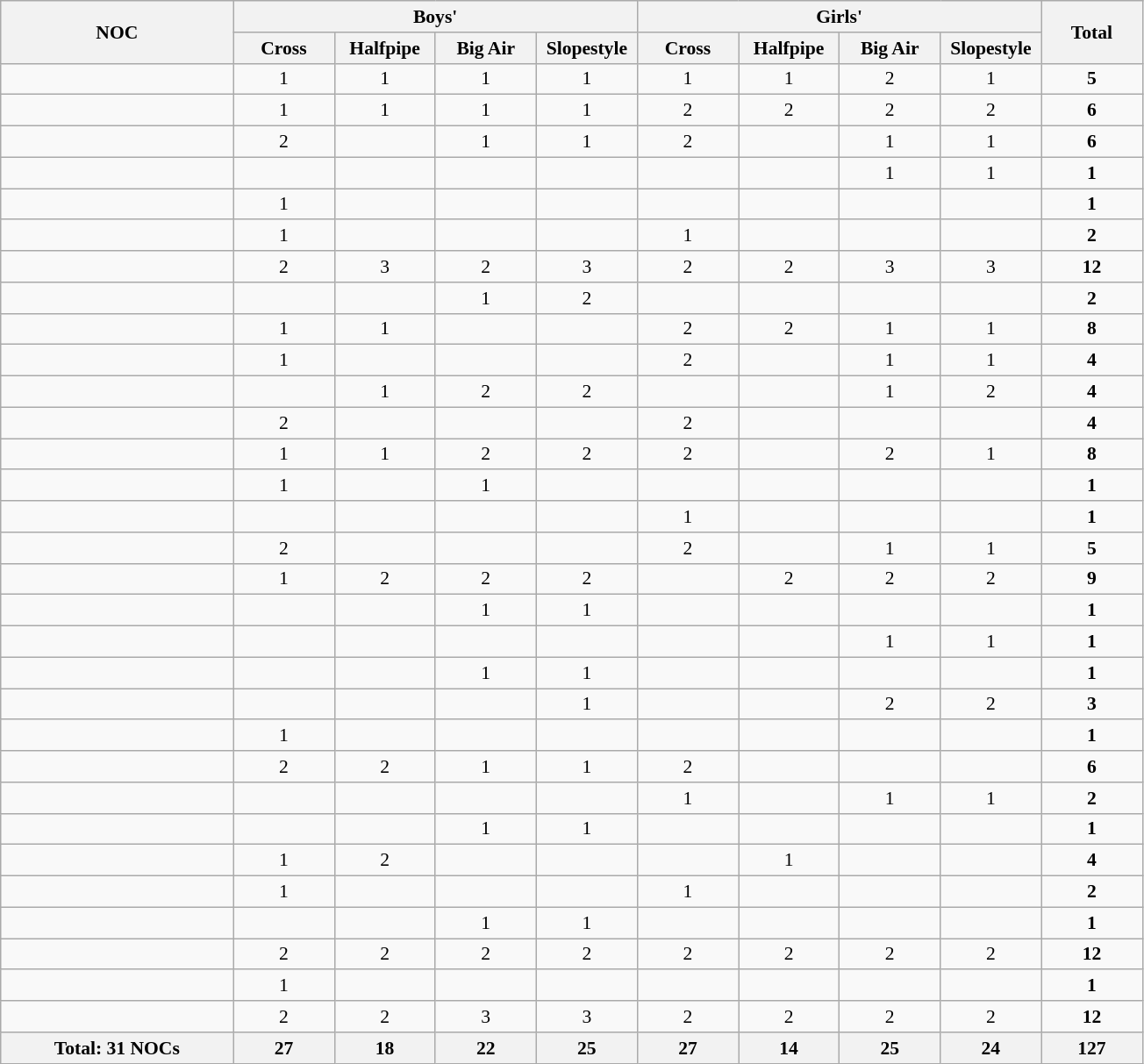<table class="wikitable" style="text-align:center; font-size:90%">
<tr>
<th width=170 align=left rowspan=2>NOC</th>
<th colspan=4>Boys'</th>
<th colspan=4>Girls'</th>
<th rowspan=2 width=70>Total</th>
</tr>
<tr>
<th width=70>Cross</th>
<th width=70>Halfpipe</th>
<th width=70>Big Air</th>
<th width=70>Slopestyle</th>
<th width=70>Cross</th>
<th width=70>Halfpipe</th>
<th width=70>Big Air</th>
<th width=70>Slopestyle</th>
</tr>
<tr>
<td align=left></td>
<td>1</td>
<td>1</td>
<td>1</td>
<td>1</td>
<td>1</td>
<td>1</td>
<td>2</td>
<td>1</td>
<td><strong>5</strong></td>
</tr>
<tr>
<td align=left></td>
<td>1</td>
<td>1</td>
<td>1</td>
<td>1</td>
<td>2</td>
<td>2</td>
<td>2</td>
<td>2</td>
<td><strong>6</strong></td>
</tr>
<tr>
<td align=left></td>
<td>2</td>
<td></td>
<td>1</td>
<td>1</td>
<td>2</td>
<td></td>
<td>1</td>
<td>1</td>
<td><strong>6</strong></td>
</tr>
<tr>
<td align=left></td>
<td></td>
<td></td>
<td></td>
<td></td>
<td></td>
<td></td>
<td>1</td>
<td>1</td>
<td><strong>1</strong></td>
</tr>
<tr>
<td align=left></td>
<td>1</td>
<td></td>
<td></td>
<td></td>
<td></td>
<td></td>
<td></td>
<td></td>
<td><strong>1</strong></td>
</tr>
<tr>
<td align=left></td>
<td>1</td>
<td></td>
<td></td>
<td></td>
<td>1</td>
<td></td>
<td></td>
<td></td>
<td><strong>2</strong></td>
</tr>
<tr>
<td align=left></td>
<td>2</td>
<td>3</td>
<td>2</td>
<td>3</td>
<td>2</td>
<td>2</td>
<td>3</td>
<td>3</td>
<td><strong>12</strong></td>
</tr>
<tr>
<td align=left></td>
<td></td>
<td></td>
<td>1</td>
<td>2</td>
<td></td>
<td></td>
<td></td>
<td></td>
<td><strong>2</strong></td>
</tr>
<tr>
<td align=left></td>
<td>1</td>
<td>1</td>
<td></td>
<td></td>
<td>2</td>
<td>2</td>
<td>1</td>
<td>1</td>
<td><strong>8</strong></td>
</tr>
<tr>
<td align=left></td>
<td>1</td>
<td></td>
<td></td>
<td></td>
<td>2</td>
<td></td>
<td>1</td>
<td>1</td>
<td><strong>4</strong></td>
</tr>
<tr>
<td align=left></td>
<td></td>
<td>1</td>
<td>2</td>
<td>2</td>
<td></td>
<td></td>
<td>1</td>
<td>2</td>
<td><strong>4</strong></td>
</tr>
<tr>
<td align=left></td>
<td>2</td>
<td></td>
<td></td>
<td></td>
<td>2</td>
<td></td>
<td></td>
<td></td>
<td><strong>4</strong></td>
</tr>
<tr>
<td align=left></td>
<td>1</td>
<td>1</td>
<td>2</td>
<td>2</td>
<td>2</td>
<td></td>
<td>2</td>
<td>1</td>
<td><strong>8</strong></td>
</tr>
<tr>
<td align=left></td>
<td>1</td>
<td></td>
<td>1</td>
<td></td>
<td></td>
<td></td>
<td></td>
<td></td>
<td><strong>1</strong></td>
</tr>
<tr>
<td align=left></td>
<td></td>
<td></td>
<td></td>
<td></td>
<td>1</td>
<td></td>
<td></td>
<td></td>
<td><strong>1</strong></td>
</tr>
<tr>
<td align=left></td>
<td>2</td>
<td></td>
<td></td>
<td></td>
<td>2</td>
<td></td>
<td>1</td>
<td>1</td>
<td><strong>5</strong></td>
</tr>
<tr>
<td align=left></td>
<td>1</td>
<td>2</td>
<td>2</td>
<td>2</td>
<td></td>
<td>2</td>
<td>2</td>
<td>2</td>
<td><strong>9</strong></td>
</tr>
<tr>
<td align=left></td>
<td></td>
<td></td>
<td>1</td>
<td>1</td>
<td></td>
<td></td>
<td></td>
<td></td>
<td><strong>1</strong></td>
</tr>
<tr>
<td align=left></td>
<td></td>
<td></td>
<td></td>
<td></td>
<td></td>
<td></td>
<td>1</td>
<td>1</td>
<td><strong>1</strong></td>
</tr>
<tr>
<td align=left></td>
<td></td>
<td></td>
<td>1</td>
<td>1</td>
<td></td>
<td></td>
<td></td>
<td></td>
<td><strong>1</strong></td>
</tr>
<tr>
<td align=left></td>
<td></td>
<td></td>
<td></td>
<td>1</td>
<td></td>
<td></td>
<td>2</td>
<td>2</td>
<td><strong>3</strong></td>
</tr>
<tr>
<td align=left></td>
<td>1</td>
<td></td>
<td></td>
<td></td>
<td></td>
<td></td>
<td></td>
<td></td>
<td><strong>1</strong></td>
</tr>
<tr>
<td align=left></td>
<td>2</td>
<td>2</td>
<td>1</td>
<td>1</td>
<td>2</td>
<td></td>
<td></td>
<td></td>
<td><strong>6</strong></td>
</tr>
<tr>
<td align=left></td>
<td></td>
<td></td>
<td></td>
<td></td>
<td>1</td>
<td></td>
<td>1</td>
<td>1</td>
<td><strong>2</strong></td>
</tr>
<tr>
<td align=left></td>
<td></td>
<td></td>
<td>1</td>
<td>1</td>
<td></td>
<td></td>
<td></td>
<td></td>
<td><strong>1</strong></td>
</tr>
<tr>
<td align=left></td>
<td>1</td>
<td>2</td>
<td></td>
<td></td>
<td></td>
<td>1</td>
<td></td>
<td></td>
<td><strong>4</strong></td>
</tr>
<tr>
<td align=left></td>
<td>1</td>
<td></td>
<td></td>
<td></td>
<td>1</td>
<td></td>
<td></td>
<td></td>
<td><strong>2</strong></td>
</tr>
<tr>
<td align=left></td>
<td></td>
<td></td>
<td>1</td>
<td>1</td>
<td></td>
<td></td>
<td></td>
<td></td>
<td><strong>1</strong></td>
</tr>
<tr>
<td align=left></td>
<td>2</td>
<td>2</td>
<td>2</td>
<td>2</td>
<td>2</td>
<td>2</td>
<td>2</td>
<td>2</td>
<td><strong>12</strong></td>
</tr>
<tr>
<td align=left></td>
<td>1</td>
<td></td>
<td></td>
<td></td>
<td></td>
<td></td>
<td></td>
<td></td>
<td><strong>1</strong></td>
</tr>
<tr>
<td align=left></td>
<td>2</td>
<td>2</td>
<td>3</td>
<td>3</td>
<td>2</td>
<td>2</td>
<td>2</td>
<td>2</td>
<td><strong>12</strong></td>
</tr>
<tr>
<th>Total: 31 NOCs</th>
<th>27</th>
<th>18</th>
<th>22</th>
<th>25</th>
<th>27</th>
<th>14</th>
<th>25</th>
<th>24</th>
<th>127</th>
</tr>
</table>
